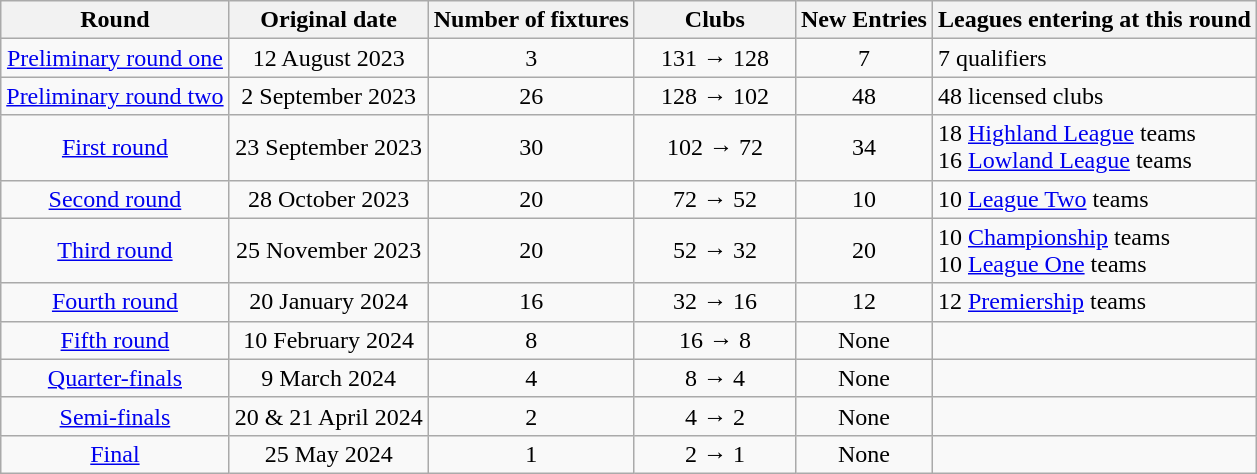<table class="wikitable" style="text-align:center">
<tr>
<th>Round</th>
<th>Original date</th>
<th>Number of fixtures</th>
<th style="width:100px">Clubs</th>
<th>New Entries</th>
<th>Leagues entering at this round</th>
</tr>
<tr>
<td><a href='#'>Preliminary round one</a></td>
<td>12 August 2023</td>
<td>3</td>
<td>131 → 128</td>
<td>7</td>
<td align="left">7 qualifiers</td>
</tr>
<tr>
<td><a href='#'>Preliminary round two</a></td>
<td>2 September 2023</td>
<td>26</td>
<td>128 → 102</td>
<td>48</td>
<td align="left">48 licensed clubs</td>
</tr>
<tr>
<td><a href='#'>First round</a></td>
<td>23 September 2023</td>
<td>30</td>
<td>102 → 72</td>
<td>34</td>
<td align="left">18 <a href='#'>Highland League</a> teams<br>16 <a href='#'>Lowland League</a> teams</td>
</tr>
<tr>
<td><a href='#'>Second round</a></td>
<td>28 October 2023</td>
<td>20</td>
<td>72 → 52</td>
<td>10</td>
<td align="left">10 <a href='#'>League Two</a> teams</td>
</tr>
<tr>
<td><a href='#'>Third round</a></td>
<td>25 November 2023</td>
<td>20</td>
<td>52 → 32</td>
<td>20</td>
<td align="left">10 <a href='#'>Championship</a> teams<br>10 <a href='#'>League One</a> teams</td>
</tr>
<tr>
<td><a href='#'>Fourth round</a></td>
<td>20 January 2024</td>
<td>16</td>
<td>32 → 16</td>
<td>12</td>
<td align="left">12 <a href='#'>Premiership</a> teams</td>
</tr>
<tr>
<td><a href='#'>Fifth round</a></td>
<td>10 February 2024</td>
<td>8</td>
<td>16 → 8</td>
<td>None</td>
<td></td>
</tr>
<tr>
<td><a href='#'>Quarter-finals</a></td>
<td>9 March 2024</td>
<td>4</td>
<td>8 → 4</td>
<td>None</td>
<td></td>
</tr>
<tr>
<td><a href='#'>Semi-finals</a></td>
<td>20 & 21 April 2024</td>
<td>2</td>
<td>4 → 2</td>
<td>None</td>
<td></td>
</tr>
<tr>
<td><a href='#'>Final</a></td>
<td>25 May 2024</td>
<td>1</td>
<td>2 → 1</td>
<td>None</td>
<td></td>
</tr>
</table>
